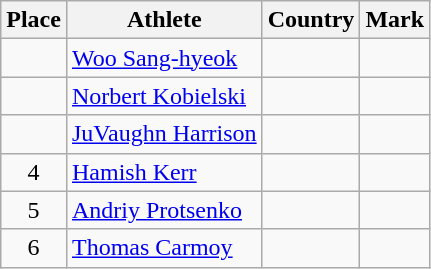<table class="wikitable">
<tr>
<th>Place</th>
<th>Athlete</th>
<th>Country</th>
<th>Mark</th>
</tr>
<tr>
<td align=center></td>
<td><a href='#'>Woo Sang-hyeok</a></td>
<td></td>
<td></td>
</tr>
<tr>
<td align=center></td>
<td><a href='#'>Norbert Kobielski</a></td>
<td></td>
<td></td>
</tr>
<tr>
<td align=center></td>
<td><a href='#'>JuVaughn Harrison</a></td>
<td></td>
<td></td>
</tr>
<tr>
<td align=center>4</td>
<td><a href='#'>Hamish Kerr</a></td>
<td></td>
<td></td>
</tr>
<tr>
<td align=center>5</td>
<td><a href='#'>Andriy Protsenko</a></td>
<td></td>
<td></td>
</tr>
<tr>
<td align=center>6</td>
<td><a href='#'>Thomas Carmoy</a></td>
<td></td>
<td></td>
</tr>
</table>
